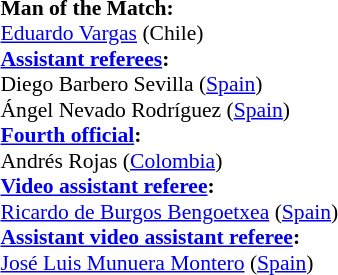<table width=50% style="font-size:90%">
<tr>
<td><br><strong>Man of the Match:</strong>
<br><a href='#'>Eduardo Vargas</a> (Chile)<br><strong><a href='#'>Assistant referees</a>:</strong>
<br>Diego Barbero Sevilla (<a href='#'>Spain</a>)
<br>Ángel Nevado Rodríguez (<a href='#'>Spain</a>)
<br><strong><a href='#'>Fourth official</a>:</strong>
<br>Andrés Rojas (<a href='#'>Colombia</a>)
<br><strong><a href='#'>Video assistant referee</a>:</strong>
<br><a href='#'>Ricardo de Burgos Bengoetxea</a> (<a href='#'>Spain</a>)
<br><strong><a href='#'>Assistant video assistant referee</a>:</strong>
<br><a href='#'>José Luis Munuera Montero</a> (<a href='#'>Spain</a>)</td>
</tr>
</table>
